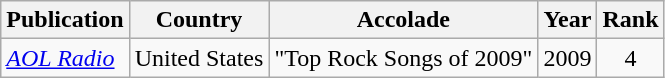<table class="wikitable">
<tr>
<th>Publication</th>
<th>Country</th>
<th>Accolade</th>
<th>Year</th>
<th>Rank</th>
</tr>
<tr>
<td><em><a href='#'>AOL Radio</a></em></td>
<td>United States</td>
<td>"Top Rock Songs of 2009"</td>
<td>2009</td>
<td style="text-align:center;">4</td>
</tr>
</table>
